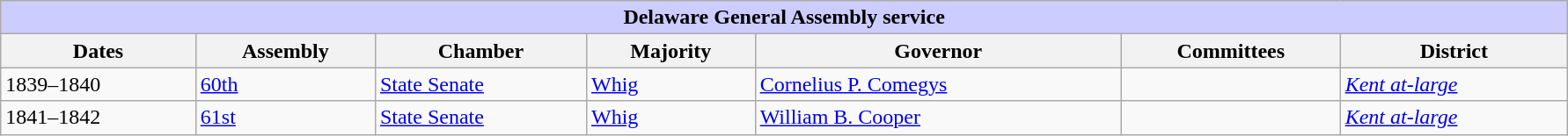<table class=wikitable style="width: 94%" style="text-align: center;" align="center">
<tr bgcolor=#cccccc>
<th colspan=7 style="background: #ccccff;">Delaware General Assembly service</th>
</tr>
<tr>
<th><strong>Dates</strong></th>
<th><strong>Assembly</strong></th>
<th><strong>Chamber</strong></th>
<th><strong>Majority</strong></th>
<th><strong>Governor</strong></th>
<th><strong>Committees</strong></th>
<th><strong>District</strong></th>
</tr>
<tr>
<td>1839–1840</td>
<td><a href='#'>60th</a></td>
<td><a href='#'>State Senate</a></td>
<td><a href='#'>Whig</a></td>
<td><a href='#'>Cornelius P. Comegys</a></td>
<td></td>
<td><a href='#'><em>Kent at-large</em></a></td>
</tr>
<tr>
<td>1841–1842</td>
<td><a href='#'>61st</a></td>
<td><a href='#'>State Senate</a></td>
<td><a href='#'>Whig</a></td>
<td><a href='#'>William B. Cooper</a></td>
<td></td>
<td><a href='#'><em>Kent at-large</em></a></td>
</tr>
</table>
